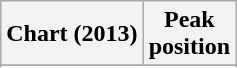<table class="wikitable sortable">
<tr>
<th align="left">Chart (2013)</th>
<th style="text-align:center;">Peak<br>position</th>
</tr>
<tr>
</tr>
<tr>
</tr>
<tr>
</tr>
<tr>
</tr>
<tr>
</tr>
</table>
